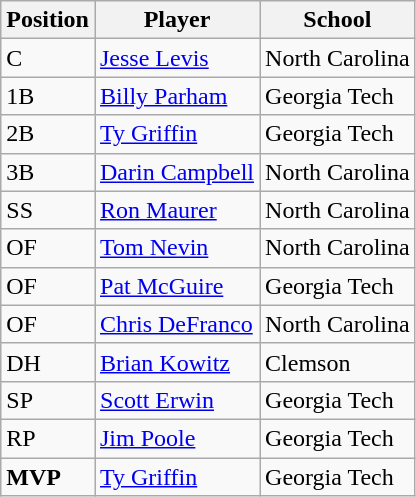<table class="wikitable">
<tr>
<th>Position</th>
<th>Player</th>
<th>School</th>
</tr>
<tr>
<td>C</td>
<td><a href='#'>Jesse Levis</a></td>
<td>North Carolina</td>
</tr>
<tr>
<td>1B</td>
<td><a href='#'>Billy Parham</a></td>
<td>Georgia Tech</td>
</tr>
<tr>
<td>2B</td>
<td><a href='#'>Ty Griffin</a></td>
<td>Georgia Tech</td>
</tr>
<tr>
<td>3B</td>
<td><a href='#'>Darin Campbell</a></td>
<td>North Carolina</td>
</tr>
<tr>
<td>SS</td>
<td><a href='#'>Ron Maurer</a></td>
<td>North Carolina</td>
</tr>
<tr>
<td>OF</td>
<td><a href='#'>Tom Nevin</a></td>
<td>North Carolina</td>
</tr>
<tr>
<td>OF</td>
<td><a href='#'>Pat McGuire</a></td>
<td>Georgia Tech</td>
</tr>
<tr>
<td>OF</td>
<td><a href='#'>Chris DeFranco</a></td>
<td>North Carolina</td>
</tr>
<tr>
<td>DH</td>
<td><a href='#'>Brian Kowitz</a></td>
<td>Clemson</td>
</tr>
<tr>
<td>SP</td>
<td><a href='#'>Scott Erwin</a></td>
<td>Georgia Tech</td>
</tr>
<tr>
<td>RP</td>
<td><a href='#'>Jim Poole</a></td>
<td>Georgia Tech</td>
</tr>
<tr>
<td><strong>MVP</strong></td>
<td><a href='#'>Ty Griffin</a></td>
<td>Georgia Tech</td>
</tr>
</table>
